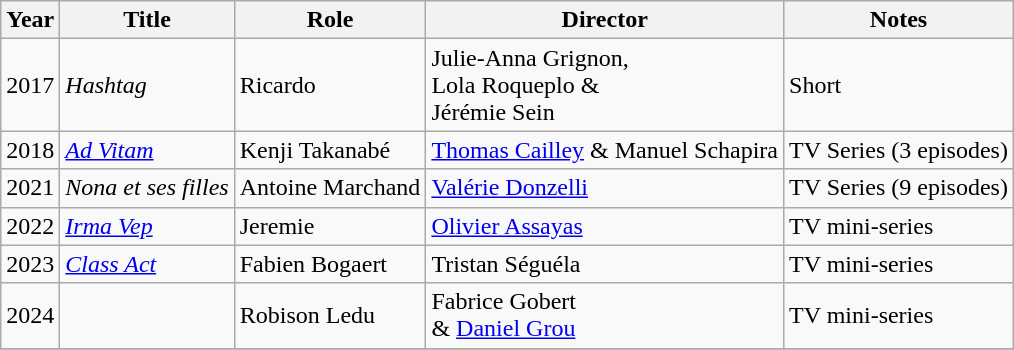<table class="wikitable">
<tr>
<th>Year</th>
<th>Title</th>
<th>Role</th>
<th>Director</th>
<th>Notes</th>
</tr>
<tr>
<td>2017</td>
<td><em>Hashtag</em></td>
<td>Ricardo</td>
<td>Julie-Anna Grignon,<br>Lola Roqueplo & <br>Jérémie Sein</td>
<td>Short</td>
</tr>
<tr>
<td>2018</td>
<td><em><a href='#'>Ad Vitam</a></em></td>
<td>Kenji Takanabé</td>
<td><a href='#'>Thomas Cailley</a> & Manuel Schapira</td>
<td>TV Series (3 episodes)</td>
</tr>
<tr>
<td>2021</td>
<td><em>Nona et ses filles</em></td>
<td>Antoine Marchand</td>
<td><a href='#'>Valérie Donzelli</a></td>
<td>TV Series (9 episodes)</td>
</tr>
<tr>
<td>2022</td>
<td><em><a href='#'>Irma Vep</a></em></td>
<td>Jeremie</td>
<td><a href='#'>Olivier Assayas</a></td>
<td>TV mini-series</td>
</tr>
<tr>
<td>2023</td>
<td><em><a href='#'>Class Act</a></em></td>
<td>Fabien Bogaert</td>
<td>Tristan Séguéla</td>
<td>TV mini-series</td>
</tr>
<tr>
<td>2024</td>
<td><em></em></td>
<td>Robison Ledu</td>
<td>Fabrice Gobert<br> & <a href='#'>Daniel Grou</a></td>
<td>TV mini-series</td>
</tr>
<tr>
</tr>
</table>
